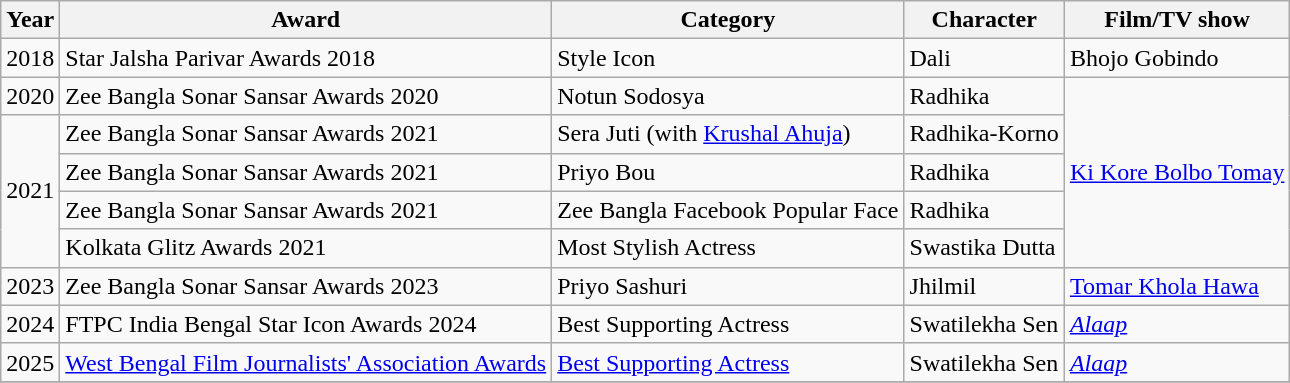<table class="wikitable sortable">
<tr>
<th>Year</th>
<th>Award</th>
<th>Category</th>
<th>Character</th>
<th>Film/TV show</th>
</tr>
<tr>
<td>2018</td>
<td>Star Jalsha Parivar Awards 2018</td>
<td>Style Icon</td>
<td>Dali</td>
<td>Bhojo Gobindo</td>
</tr>
<tr>
<td>2020</td>
<td>Zee Bangla Sonar Sansar Awards 2020</td>
<td>Notun Sodosya</td>
<td>Radhika</td>
<td rowspan="5"><a href='#'>Ki Kore Bolbo Tomay</a></td>
</tr>
<tr>
<td rowspan="4">2021</td>
<td>Zee Bangla Sonar Sansar Awards 2021</td>
<td>Sera Juti (with <a href='#'>Krushal Ahuja</a>)</td>
<td>Radhika-Korno</td>
</tr>
<tr>
<td>Zee Bangla Sonar Sansar Awards 2021</td>
<td>Priyo Bou</td>
<td>Radhika </td>
</tr>
<tr>
<td>Zee Bangla Sonar Sansar Awards 2021</td>
<td>Zee Bangla Facebook Popular Face</td>
<td>Radhika</td>
</tr>
<tr>
<td>Kolkata Glitz Awards 2021</td>
<td>Most Stylish Actress</td>
<td>Swastika Dutta</td>
</tr>
<tr>
<td>2023</td>
<td>Zee Bangla Sonar Sansar Awards 2023</td>
<td>Priyo Sashuri</td>
<td>Jhilmil</td>
<td><a href='#'>Tomar Khola Hawa</a></td>
</tr>
<tr>
<td>2024</td>
<td>FTPC India Bengal Star Icon Awards 2024</td>
<td>Best Supporting Actress</td>
<td>Swatilekha Sen</td>
<td><em><a href='#'>Alaap</a></em></td>
</tr>
<tr>
<td>2025</td>
<td><a href='#'>West Bengal Film Journalists' Association Awards</a></td>
<td><a href='#'> Best Supporting Actress</a></td>
<td>Swatilekha Sen</td>
<td><em><a href='#'>Alaap</a></em></td>
</tr>
<tr>
</tr>
</table>
